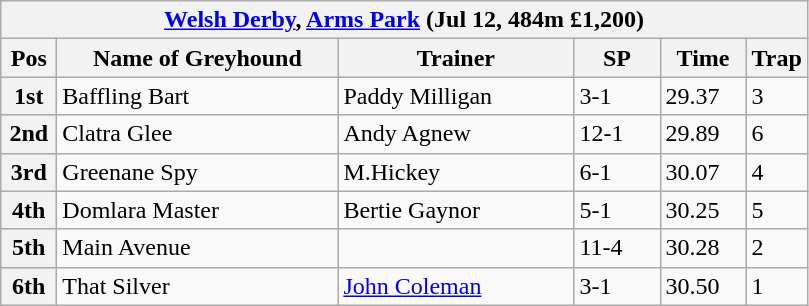<table class="wikitable">
<tr>
<th colspan="6"><a href='#'>Welsh Derby</a>, <a href='#'>Arms Park</a> (Jul 12, 484m £1,200)</th>
</tr>
<tr>
<th width=30>Pos</th>
<th width=180>Name of Greyhound</th>
<th width=150>Trainer</th>
<th width=50>SP</th>
<th width=50>Time</th>
<th width=30>Trap</th>
</tr>
<tr>
<th>1st</th>
<td>Baffling Bart</td>
<td>Paddy Milligan</td>
<td>3-1</td>
<td>29.37</td>
<td>3</td>
</tr>
<tr>
<th>2nd</th>
<td>Clatra Glee</td>
<td>Andy Agnew</td>
<td>12-1</td>
<td>29.89</td>
<td>6</td>
</tr>
<tr>
<th>3rd</th>
<td>Greenane Spy</td>
<td>M.Hickey</td>
<td>6-1</td>
<td>30.07</td>
<td>4</td>
</tr>
<tr>
<th>4th</th>
<td>Domlara Master</td>
<td>Bertie Gaynor</td>
<td>5-1</td>
<td>30.25</td>
<td>5</td>
</tr>
<tr>
<th>5th</th>
<td>Main Avenue</td>
<td></td>
<td>11-4</td>
<td>30.28</td>
<td>2</td>
</tr>
<tr>
<th>6th</th>
<td>That Silver</td>
<td><a href='#'>John Coleman</a></td>
<td>3-1</td>
<td>30.50</td>
<td>1</td>
</tr>
</table>
